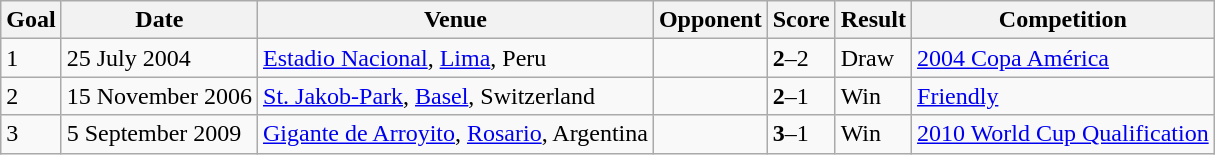<table class="wikitable">
<tr>
<th>Goal</th>
<th>Date</th>
<th>Venue</th>
<th>Opponent</th>
<th>Score</th>
<th>Result</th>
<th>Competition</th>
</tr>
<tr>
<td>1</td>
<td>25 July 2004</td>
<td><a href='#'>Estadio Nacional</a>, <a href='#'>Lima</a>, Peru</td>
<td></td>
<td><strong>2</strong>–2</td>
<td>Draw</td>
<td><a href='#'>2004 Copa América</a></td>
</tr>
<tr>
<td>2</td>
<td>15 November 2006</td>
<td><a href='#'>St. Jakob-Park</a>, <a href='#'>Basel</a>, Switzerland</td>
<td></td>
<td><strong>2</strong>–1</td>
<td>Win</td>
<td><a href='#'>Friendly</a></td>
</tr>
<tr>
<td>3</td>
<td>5 September 2009</td>
<td><a href='#'>Gigante de Arroyito</a>, <a href='#'>Rosario</a>, Argentina</td>
<td></td>
<td><strong>3</strong>–1</td>
<td>Win</td>
<td><a href='#'>2010 World Cup Qualification</a></td>
</tr>
</table>
